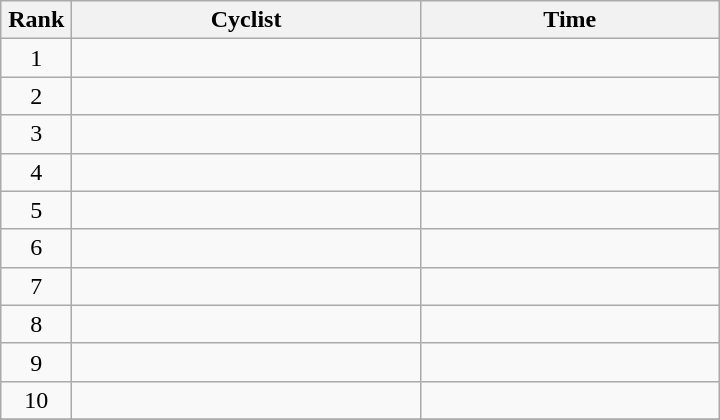<table class="wikitable" style="width:30em;margin-bottom:0;">
<tr>
<th>Rank</th>
<th>Cyclist</th>
<th>Time</th>
</tr>
<tr>
<td style="width:40px; text-align:center;">1</td>
<td style="width:225px;"></td>
<td align="right"></td>
</tr>
<tr>
<td style="text-align:center;">2</td>
<td></td>
<td align="right"></td>
</tr>
<tr>
<td style="text-align:center;">3</td>
<td></td>
<td align="right"></td>
</tr>
<tr>
<td style="text-align:center;">4</td>
<td></td>
<td align="right"></td>
</tr>
<tr>
<td style="text-align:center;">5</td>
<td></td>
<td align="right"></td>
</tr>
<tr>
<td style="text-align:center;">6</td>
<td></td>
<td align="right"></td>
</tr>
<tr>
<td style="text-align:center;">7</td>
<td></td>
<td align="right"></td>
</tr>
<tr>
<td style="text-align:center;">8</td>
<td></td>
<td align="right"></td>
</tr>
<tr>
<td style="text-align:center;">9</td>
<td></td>
<td align="right"></td>
</tr>
<tr>
<td style="text-align:center;">10</td>
<td></td>
<td align="right"></td>
</tr>
<tr>
</tr>
</table>
